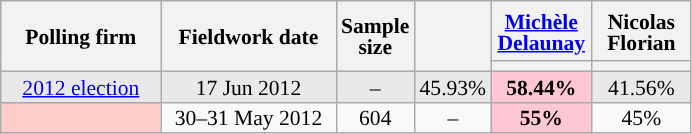<table class="wikitable sortable" style="text-align:center;font-size:90%;line-height:14px;">
<tr style="height:40px;">
<th style="width:100px;" rowspan="2">Polling firm</th>
<th style="width:110px;" rowspan="2">Fieldwork date</th>
<th style="width:35px;" rowspan="2">Sample<br>size</th>
<th style="width:30px;" rowspan="2"></th>
<th class="unsortable" style="width:60px;"><a href='#'>Michèle Delaunay</a><br></th>
<th class="unsortable" style="width:60px;">Nicolas Florian<br></th>
</tr>
<tr>
<th style="background:"></th>
<th style="background:"></th>
</tr>
<tr style="background:#E9E9E9;">
<td><a href='#'>2012 election</a></td>
<td data-sort-value="2012-06-17">17 Jun 2012</td>
<td>–</td>
<td>45.93%</td>
<td style="background:#FFC6D5;"><strong>58.44%</strong></td>
<td>41.56%</td>
</tr>
<tr>
<td style="background:#FFCCCC;"></td>
<td data-sort-value="2012-05-31">30–31 May 2012</td>
<td>604</td>
<td>–</td>
<td style="background:#FFC6D5;"><strong>55%</strong></td>
<td>45%</td>
</tr>
</table>
